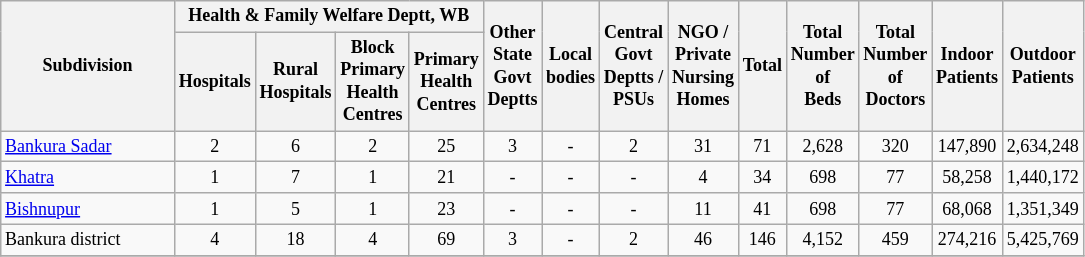<table class="wikitable" style="text-align:center;font-size: 9pt">
<tr>
<th width="110" rowspan="2">Subdivision</th>
<th width="160" colspan="4" rowspan="1">Health & Family Welfare Deptt, WB</th>
<th widthspan="110" rowspan="2">Other<br>State<br>Govt<br>Deptts</th>
<th widthspan="110" rowspan="2">Local<br>bodies</th>
<th widthspan="110" rowspan="2">Central<br>Govt<br>Deptts /<br>PSUs</th>
<th widthspan="110" rowspan="2">NGO /<br>Private<br>Nursing<br>Homes</th>
<th widthspan="110" rowspan="2">Total</th>
<th widthspan="110" rowspan="2">Total<br>Number<br>of<br>Beds</th>
<th widthspan="110" rowspan="2">Total<br>Number<br>of<br>Doctors</th>
<th widthspan="130" rowspan="2">Indoor<br>Patients</th>
<th widthspan="130" rowspan="2">Outdoor<br>Patients</th>
</tr>
<tr>
<th width="40">Hospitals<br></th>
<th width="40">Rural<br>Hospitals<br></th>
<th width="40">Block<br>Primary<br>Health<br>Centres<br></th>
<th width="40">Primary<br>Health<br>Centres<br></th>
</tr>
<tr>
<td align=left><a href='#'>Bankura Sadar</a></td>
<td align="center">2</td>
<td align="center">6</td>
<td align="center">2</td>
<td align="center">25</td>
<td align="center">3</td>
<td align="center">-</td>
<td align="center">2</td>
<td align="center">31</td>
<td align="center">71</td>
<td align="center">2,628</td>
<td align="center">320</td>
<td align="center">147,890</td>
<td align="center">2,634,248</td>
</tr>
<tr>
<td align=left><a href='#'>Khatra</a></td>
<td align="center">1</td>
<td align="center">7</td>
<td align="center">1</td>
<td align="center">21</td>
<td align="center">-</td>
<td align="center">-</td>
<td align="center">-</td>
<td align="center">4</td>
<td align="center">34</td>
<td align="center">698</td>
<td align="center">77</td>
<td align="center">58,258</td>
<td align="center">1,440,172</td>
</tr>
<tr>
<td align=left><a href='#'>Bishnupur</a></td>
<td align="center">1</td>
<td align="center">5</td>
<td align="center">1</td>
<td align="center">23</td>
<td align="center">-</td>
<td align="center">-</td>
<td align="center">-</td>
<td align="center">11</td>
<td align="center">41</td>
<td align="center">698</td>
<td align="center">77</td>
<td align="center">68,068</td>
<td align="center">1,351,349</td>
</tr>
<tr>
<td align=left>Bankura district</td>
<td align="center">4</td>
<td align="center">18</td>
<td align="center">4</td>
<td align="center">69</td>
<td align="center">3</td>
<td align="center">-</td>
<td align="center">2</td>
<td align="center">46</td>
<td align="center">146</td>
<td align="center">4,152</td>
<td align="center">459</td>
<td align="center">274,216</td>
<td align="center">5,425,769</td>
</tr>
<tr>
</tr>
</table>
